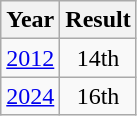<table class="wikitable" style="text-align:center">
<tr>
<th>Year</th>
<th>Result</th>
</tr>
<tr>
<td><a href='#'>2012</a></td>
<td>14th</td>
</tr>
<tr>
<td><a href='#'>2024</a></td>
<td>16th</td>
</tr>
</table>
